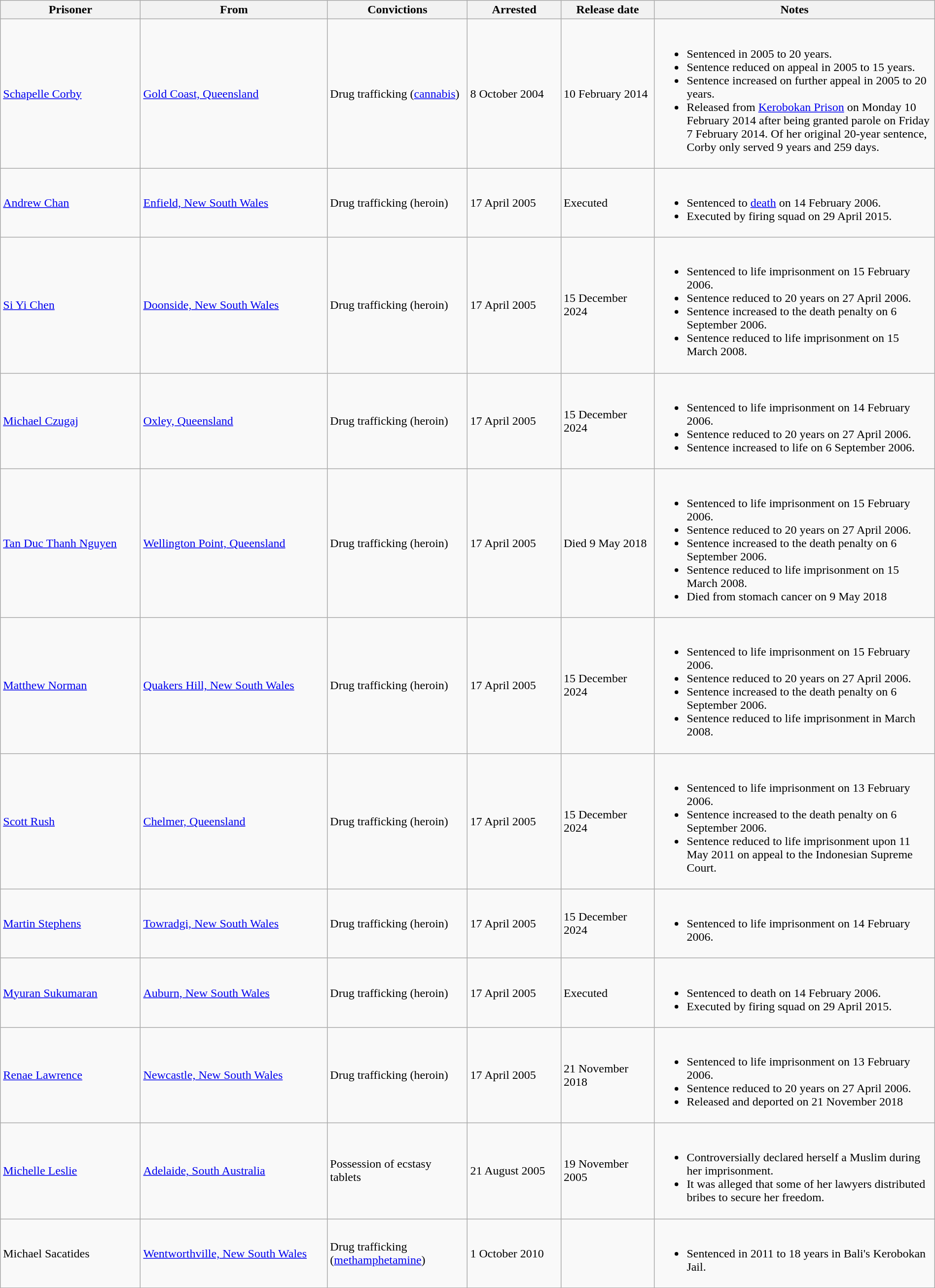<table class="wikitable sortable" style="width:100%;">
<tr>
<th style="width:15%;">Prisoner</th>
<th style="width:20%;">From</th>
<th style="width:15%;">Convictions</th>
<th style="width:10%;">Arrested</th>
<th style="width:10%;">Release date</th>
<th style="width:30%;">Notes</th>
</tr>
<tr style="text-align:left;">
<td><a href='#'>Schapelle Corby</a></td>
<td><a href='#'>Gold Coast, Queensland</a></td>
<td>Drug trafficking (<a href='#'>cannabis</a>)</td>
<td>8 October 2004</td>
<td>10 February 2014</td>
<td><br><ul><li>Sentenced in 2005 to 20 years.</li><li>Sentence reduced on appeal in 2005 to 15 years.</li><li>Sentence increased on further appeal in 2005 to 20 years.</li><li>Released from <a href='#'>Kerobokan Prison</a> on Monday 10 February 2014 after being granted parole on Friday 7 February 2014. Of her original 20-year sentence, Corby only served 9 years and 259 days.</li></ul></td>
</tr>
<tr style="text-align:left;">
<td><a href='#'>Andrew Chan</a></td>
<td><a href='#'>Enfield, New South Wales</a></td>
<td>Drug trafficking (heroin)</td>
<td>17 April 2005</td>
<td>Executed</td>
<td><br><ul><li>Sentenced to <a href='#'>death</a> on 14 February 2006.</li><li>Executed by firing squad on 29 April 2015.</li></ul></td>
</tr>
<tr style="text-align:left;">
<td><a href='#'>Si Yi Chen</a></td>
<td><a href='#'>Doonside, New South Wales</a></td>
<td>Drug trafficking (heroin)</td>
<td>17 April 2005</td>
<td>15 December 2024</td>
<td><br><ul><li>Sentenced to life imprisonment on 15 February 2006.</li><li>Sentence reduced to 20 years on 27 April 2006.</li><li>Sentence increased to the death penalty on 6 September 2006.</li><li>Sentence reduced to life imprisonment on 15 March 2008.</li></ul></td>
</tr>
<tr style="text-align:left;">
<td><a href='#'>Michael Czugaj</a></td>
<td><a href='#'>Oxley, Queensland</a></td>
<td>Drug trafficking (heroin)</td>
<td>17 April 2005</td>
<td>15 December 2024</td>
<td><br><ul><li>Sentenced to life imprisonment on 14 February 2006.</li><li>Sentence reduced to 20 years on 27 April 2006.</li><li>Sentence increased to life on 6 September 2006.</li></ul></td>
</tr>
<tr style="text-align:left;">
<td><a href='#'>Tan Duc Thanh Nguyen</a></td>
<td><a href='#'>Wellington Point, Queensland</a></td>
<td>Drug trafficking (heroin)</td>
<td>17 April 2005</td>
<td>Died 9 May 2018</td>
<td><br><ul><li>Sentenced to life imprisonment on 15 February 2006.</li><li>Sentence reduced to 20 years on 27 April 2006.</li><li>Sentence increased to the death penalty on 6 September 2006.</li><li>Sentence reduced to life imprisonment on 15 March 2008.</li><li>Died from stomach cancer on 9 May 2018</li></ul></td>
</tr>
<tr style="text-align:left;">
<td><a href='#'>Matthew Norman</a></td>
<td><a href='#'>Quakers Hill, New South Wales</a></td>
<td>Drug trafficking (heroin)</td>
<td>17 April 2005</td>
<td>15 December 2024</td>
<td><br><ul><li>Sentenced to life imprisonment on 15 February 2006.</li><li>Sentence reduced to 20 years on 27 April 2006.</li><li>Sentence increased to the death penalty on 6 September 2006.</li><li>Sentence reduced to life imprisonment in March 2008.</li></ul></td>
</tr>
<tr style="text-align:left;">
<td><a href='#'>Scott Rush</a></td>
<td><a href='#'>Chelmer, Queensland</a></td>
<td>Drug trafficking (heroin)</td>
<td>17 April 2005</td>
<td>15 December 2024</td>
<td><br><ul><li>Sentenced to life imprisonment on 13 February 2006.</li><li>Sentence increased to the death penalty on 6 September 2006.</li><li>Sentence reduced to life imprisonment upon 11 May 2011 on appeal to the Indonesian Supreme Court.</li></ul></td>
</tr>
<tr style="text-align:left;">
<td><a href='#'>Martin Stephens</a></td>
<td><a href='#'>Towradgi, New South Wales</a></td>
<td>Drug trafficking (heroin)</td>
<td>17 April 2005</td>
<td>15 December 2024</td>
<td><br><ul><li>Sentenced to life imprisonment on 14 February 2006.</li></ul></td>
</tr>
<tr style="text-align:left;">
<td><a href='#'>Myuran Sukumaran</a></td>
<td><a href='#'>Auburn, New South Wales</a></td>
<td>Drug trafficking (heroin)</td>
<td>17 April 2005</td>
<td>Executed</td>
<td><br><ul><li>Sentenced to death on 14 February 2006.</li><li>Executed by firing squad on 29 April 2015.</li></ul></td>
</tr>
<tr style="text-align:left;">
<td><a href='#'>Renae Lawrence</a></td>
<td><a href='#'>Newcastle, New South Wales</a></td>
<td>Drug trafficking (heroin)</td>
<td>17 April 2005</td>
<td>21 November 2018</td>
<td><br><ul><li>Sentenced to life imprisonment on 13 February 2006.</li><li>Sentence reduced to 20 years on 27 April 2006.</li><li>Released and deported on 21 November 2018</li></ul></td>
</tr>
<tr style="text-align:left;">
<td><a href='#'>Michelle Leslie</a></td>
<td><a href='#'>Adelaide, South Australia</a></td>
<td>Possession of ecstasy tablets</td>
<td>21 August 2005</td>
<td>19 November 2005</td>
<td><br><ul><li>Controversially declared herself a Muslim during her imprisonment.</li><li>It was alleged that some of her lawyers distributed bribes to secure her freedom.</li></ul></td>
</tr>
<tr style="text-align:left;">
<td>Michael Sacatides</td>
<td><a href='#'>Wentworthville, New South Wales</a></td>
<td>Drug trafficking (<a href='#'>methamphetamine</a>)</td>
<td>1 October 2010</td>
<td></td>
<td><br><ul><li>Sentenced in 2011 to 18 years in Bali's Kerobokan Jail.</li></ul></td>
</tr>
</table>
